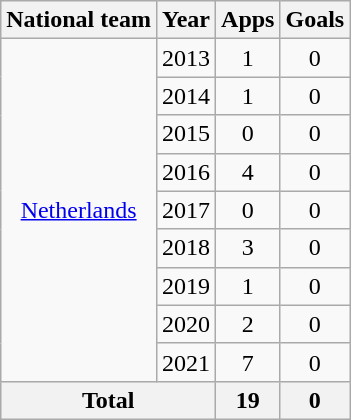<table class=wikitable style="text-align: center;">
<tr>
<th>National team</th>
<th>Year</th>
<th>Apps</th>
<th>Goals</th>
</tr>
<tr>
<td rowspan=9><a href='#'>Netherlands</a></td>
<td>2013</td>
<td>1</td>
<td>0</td>
</tr>
<tr>
<td>2014</td>
<td>1</td>
<td>0</td>
</tr>
<tr>
<td>2015</td>
<td>0</td>
<td>0</td>
</tr>
<tr>
<td>2016</td>
<td>4</td>
<td>0</td>
</tr>
<tr>
<td>2017</td>
<td>0</td>
<td>0</td>
</tr>
<tr>
<td>2018</td>
<td>3</td>
<td>0</td>
</tr>
<tr>
<td>2019</td>
<td>1</td>
<td>0</td>
</tr>
<tr>
<td>2020</td>
<td>2</td>
<td>0</td>
</tr>
<tr>
<td>2021</td>
<td>7</td>
<td>0</td>
</tr>
<tr>
<th colspan=2>Total</th>
<th>19</th>
<th>0</th>
</tr>
</table>
